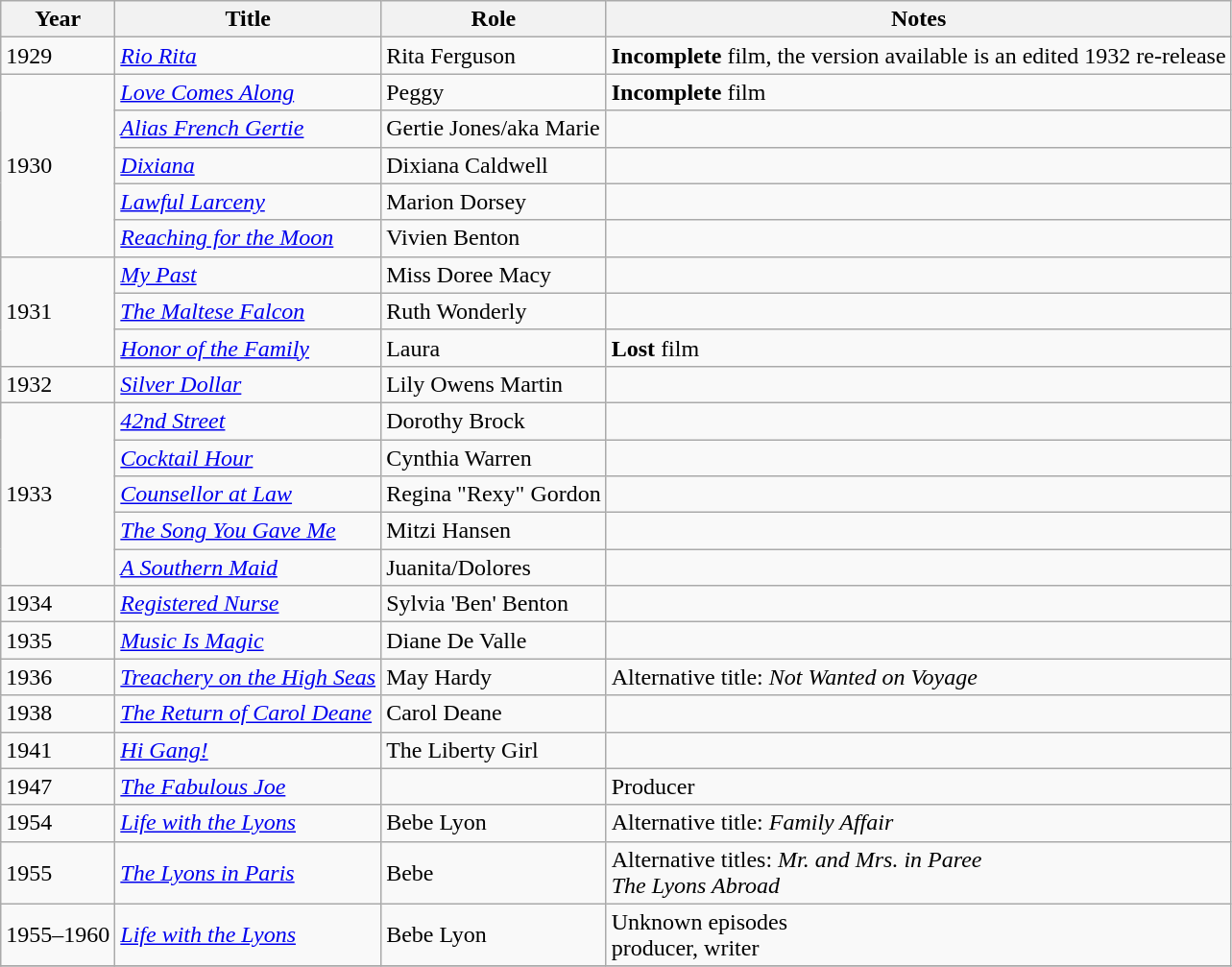<table class="wikitable sortable">
<tr>
<th>Year</th>
<th>Title</th>
<th>Role</th>
<th class="unsortable">Notes</th>
</tr>
<tr>
<td>1929</td>
<td><em><a href='#'>Rio Rita</a></em></td>
<td>Rita Ferguson</td>
<td><strong>Incomplete</strong> film, the version available is an edited 1932 re-release</td>
</tr>
<tr>
<td rowspan=5>1930</td>
<td><em><a href='#'>Love Comes Along</a></em></td>
<td>Peggy</td>
<td><strong>Incomplete</strong> film</td>
</tr>
<tr>
<td><em><a href='#'>Alias French Gertie</a></em></td>
<td>Gertie Jones/aka Marie</td>
<td></td>
</tr>
<tr>
<td><em><a href='#'>Dixiana</a></em></td>
<td>Dixiana Caldwell</td>
<td></td>
</tr>
<tr>
<td><em><a href='#'>Lawful Larceny</a></em></td>
<td>Marion Dorsey</td>
<td></td>
</tr>
<tr>
<td><em><a href='#'>Reaching for the Moon</a></em></td>
<td>Vivien Benton</td>
<td></td>
</tr>
<tr>
<td rowspan=3>1931</td>
<td><em><a href='#'>My Past</a></em></td>
<td>Miss Doree Macy</td>
<td></td>
</tr>
<tr>
<td><em><a href='#'>The Maltese Falcon</a></em></td>
<td>Ruth Wonderly</td>
<td></td>
</tr>
<tr>
<td><em><a href='#'>Honor of the Family</a></em></td>
<td>Laura</td>
<td><strong>Lost</strong> film</td>
</tr>
<tr>
<td>1932</td>
<td><em><a href='#'>Silver Dollar</a></em></td>
<td>Lily Owens Martin</td>
<td></td>
</tr>
<tr>
<td rowspan=5>1933</td>
<td><em><a href='#'>42nd Street</a></em></td>
<td>Dorothy Brock</td>
<td></td>
</tr>
<tr>
<td><em><a href='#'>Cocktail Hour</a></em></td>
<td>Cynthia Warren</td>
<td></td>
</tr>
<tr>
<td><em><a href='#'>Counsellor at Law</a></em></td>
<td>Regina "Rexy" Gordon</td>
<td></td>
</tr>
<tr>
<td><em><a href='#'>The Song You Gave Me</a></em></td>
<td>Mitzi Hansen</td>
<td></td>
</tr>
<tr>
<td><em><a href='#'>A Southern Maid</a></em></td>
<td>Juanita/Dolores</td>
<td></td>
</tr>
<tr>
<td>1934</td>
<td><em><a href='#'>Registered Nurse</a></em></td>
<td>Sylvia 'Ben' Benton</td>
<td></td>
</tr>
<tr>
<td>1935</td>
<td><em><a href='#'>Music Is Magic</a></em></td>
<td>Diane De Valle</td>
<td></td>
</tr>
<tr>
<td>1936</td>
<td><em><a href='#'>Treachery on the High Seas</a></em></td>
<td>May Hardy</td>
<td>Alternative title: <em>Not Wanted on Voyage</em></td>
</tr>
<tr>
<td>1938</td>
<td><em><a href='#'>The Return of Carol Deane</a></em></td>
<td>Carol Deane</td>
<td></td>
</tr>
<tr>
<td>1941</td>
<td><em><a href='#'>Hi Gang!</a></em></td>
<td>The Liberty Girl</td>
<td></td>
</tr>
<tr>
<td>1947</td>
<td><em><a href='#'>The Fabulous Joe</a></em></td>
<td></td>
<td>Producer</td>
</tr>
<tr>
<td>1954</td>
<td><em><a href='#'>Life with the Lyons</a></em></td>
<td>Bebe Lyon</td>
<td>Alternative title: <em>Family Affair</em></td>
</tr>
<tr>
<td>1955</td>
<td><em><a href='#'>The Lyons in Paris</a></em></td>
<td>Bebe</td>
<td>Alternative titles: <em>Mr. and Mrs. in Paree</em><br><em>The Lyons Abroad</em></td>
</tr>
<tr>
<td>1955–1960</td>
<td><em><a href='#'>Life with the Lyons</a></em></td>
<td>Bebe Lyon</td>
<td>Unknown episodes<br>producer, writer</td>
</tr>
<tr>
</tr>
</table>
